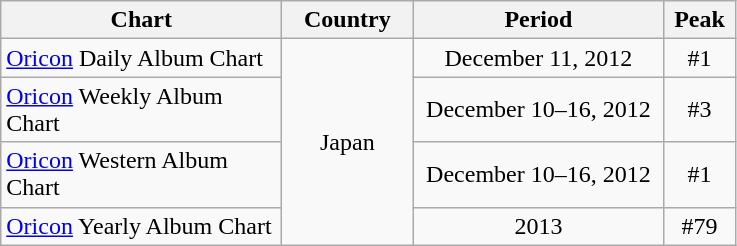<table class="wikitable">
<tr>
<th style="width:180px;">Chart</th>
<th style="width:80px;">Country</th>
<th style="width:160px;">Period</th>
<th style="width:40px;">Peak</th>
</tr>
<tr>
<td><a href='#'>Oricon</a> Daily Album Chart</td>
<td style="text-align:center" rowspan=4>Japan</td>
<td style="text-align:center">December 11, 2012</td>
<td style="text-align:center">#1</td>
</tr>
<tr>
<td><a href='#'>Oricon</a> Weekly Album Chart</td>
<td style="text-align:center">December 10–16, 2012</td>
<td style="text-align:center">#3</td>
</tr>
<tr>
<td><a href='#'>Oricon</a> Western Album Chart</td>
<td style="text-align:center">December 10–16, 2012</td>
<td style="text-align:center">#1</td>
</tr>
<tr>
<td><a href='#'>Oricon</a> Yearly Album Chart</td>
<td style="text-align:center">2013</td>
<td style="text-align:center">#79</td>
</tr>
</table>
